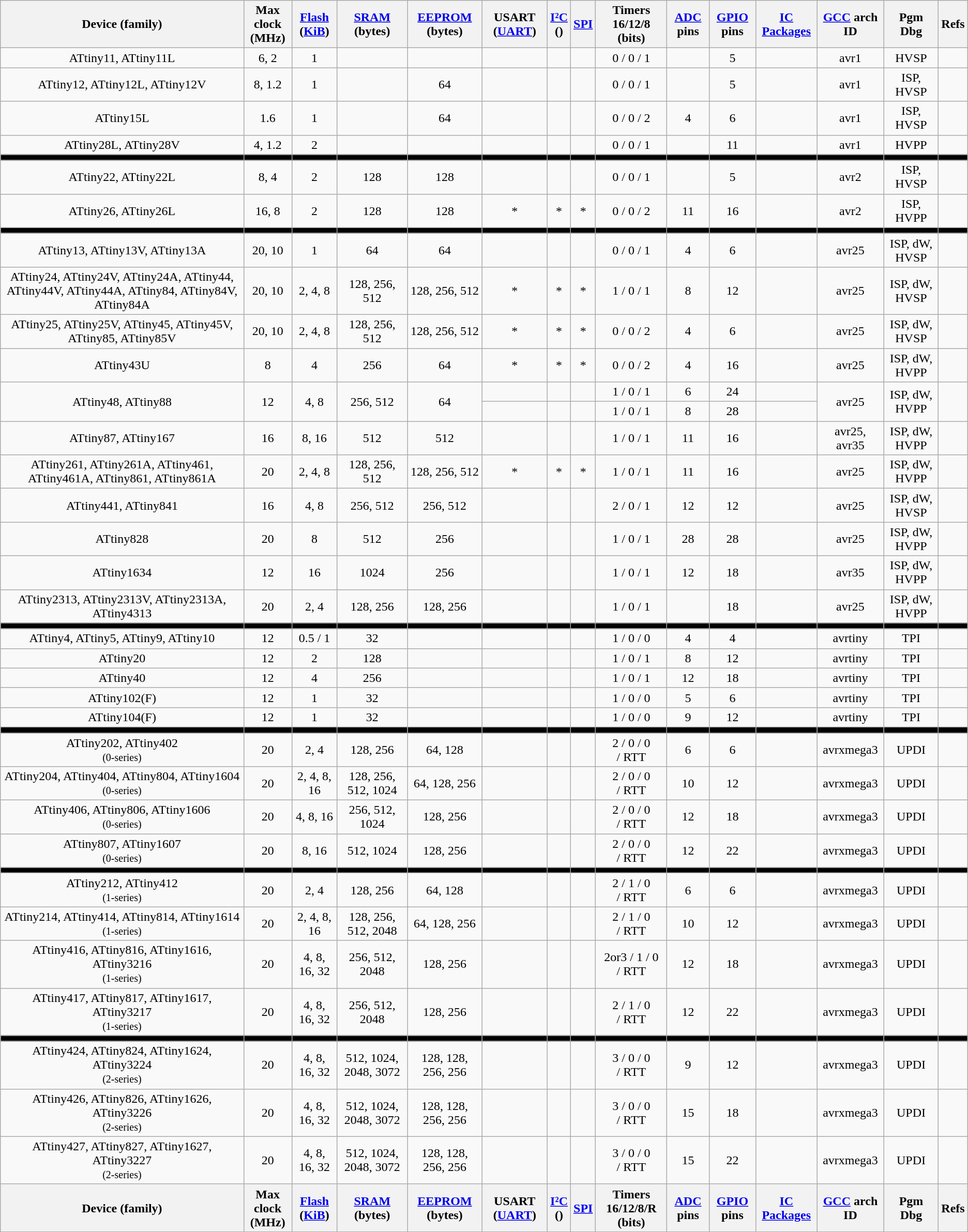<table class="wikitable sortable sticky-header" style="text-align: center;">
<tr>
<th>Device (family)</th>
<th data-sort-type="number">Max<br>clock<br>(MHz)</th>
<th data-sort-type="number"><a href='#'>Flash</a><br>(<a href='#'>KiB</a>)</th>
<th data-sort-type="number"><a href='#'>SRAM</a><br>(bytes)</th>
<th data-sort-type="number"><a href='#'>EEPROM</a><br>(bytes)</th>
<th>USART (<a href='#'>UART</a>)</th>
<th><a href='#'>I²C</a><br>()</th>
<th><a href='#'>SPI</a></th>
<th>Timers 16/12/8<br>(bits)</th>
<th data-sort-type="number"><a href='#'>ADC</a> pins</th>
<th data-sort-type="number"><a href='#'>GPIO</a> pins</th>
<th><a href='#'>IC Packages</a></th>
<th><a href='#'>GCC</a> arch ID </th>
<th>Pgm<br>Dbg</th>
<th class="unsortable">Refs</th>
</tr>
<tr>
<td>ATtiny11, ATtiny11L</td>
<td>6, 2</td>
<td>1</td>
<td></td>
<td></td>
<td></td>
<td></td>
<td></td>
<td>0 / 0 / 1</td>
<td></td>
<td>5</td>
<td> </td>
<td>avr1</td>
<td>HVSP</td>
<td></td>
</tr>
<tr>
<td>ATtiny12, ATtiny12L, ATtiny12V</td>
<td>8, 1.2</td>
<td>1</td>
<td></td>
<td>64</td>
<td></td>
<td></td>
<td></td>
<td>0 / 0 / 1</td>
<td></td>
<td>5</td>
<td> </td>
<td>avr1</td>
<td>ISP, HVSP</td>
<td></td>
</tr>
<tr>
<td>ATtiny15L</td>
<td>1.6</td>
<td>1</td>
<td></td>
<td>64</td>
<td></td>
<td></td>
<td></td>
<td>0 / 0 / 2</td>
<td>4</td>
<td>6</td>
<td> </td>
<td>avr1</td>
<td>ISP, HVSP</td>
<td></td>
</tr>
<tr>
<td>ATtiny28L, ATtiny28V</td>
<td>4, 1.2</td>
<td>2</td>
<td></td>
<td></td>
<td></td>
<td></td>
<td></td>
<td>0 / 0 / 1</td>
<td></td>
<td>11</td>
<td>  </td>
<td>avr1</td>
<td>HVPP</td>
<td></td>
</tr>
<tr>
<td style="background: black;"></td>
<td style="background: black;"></td>
<td style="background: black;"></td>
<td style="background: black;"></td>
<td style="background: black;"></td>
<td style="background: black;"></td>
<td style="background: black;"></td>
<td style="background: black;"></td>
<td style="background: black;"></td>
<td style="background: black;"></td>
<td style="background: black;"></td>
<td style="background: black;"></td>
<td style="background: black;"></td>
<td style="background: black;"></td>
<td style="background: black;"> </td>
</tr>
<tr>
<td>ATtiny22, ATtiny22L</td>
<td>8, 4</td>
<td>2</td>
<td>128</td>
<td>128</td>
<td></td>
<td></td>
<td></td>
<td>0 / 0 / 1</td>
<td></td>
<td>5</td>
<td> </td>
<td>avr2</td>
<td>ISP, HVSP</td>
<td></td>
</tr>
<tr>
<td>ATtiny26, ATtiny26L</td>
<td>16, 8</td>
<td>2</td>
<td>128</td>
<td>128</td>
<td>*</td>
<td>*</td>
<td>*</td>
<td>0 / 0 / 2</td>
<td>11</td>
<td>16</td>
<td>  </td>
<td>avr2</td>
<td>ISP, HVPP</td>
<td></td>
</tr>
<tr>
<td style="background: black;"></td>
<td style="background: black;"></td>
<td style="background: black;"></td>
<td style="background: black;"></td>
<td style="background: black;"></td>
<td style="background: black;"></td>
<td style="background: black;"></td>
<td style="background: black;"></td>
<td style="background: black;"></td>
<td style="background: black;"></td>
<td style="background: black;"></td>
<td style="background: black;"></td>
<td style="background: black;"></td>
<td style="background: black;"></td>
<td style="background: black;"> </td>
</tr>
<tr>
<td>ATtiny13, ATtiny13V, ATtiny13A</td>
<td>20, 10</td>
<td>1</td>
<td>64</td>
<td>64</td>
<td></td>
<td></td>
<td></td>
<td>0 / 0 / 1</td>
<td>4</td>
<td>6</td>
<td>    </td>
<td>avr25</td>
<td>ISP, dW, HVSP</td>
<td></td>
</tr>
<tr>
<td>ATtiny24, ATtiny24V, ATtiny24A, ATtiny44, ATtiny44V, ATtiny44A, ATtiny84, ATtiny84V, ATtiny84A</td>
<td>20, 10</td>
<td>2, 4, 8</td>
<td>128, 256, 512</td>
<td>128, 256, 512</td>
<td>*</td>
<td>*</td>
<td>*</td>
<td>1 / 0 / 1</td>
<td>8</td>
<td>12</td>
<td>    </td>
<td>avr25</td>
<td>ISP, dW, HVSP</td>
<td></td>
</tr>
<tr>
<td>ATtiny25, ATtiny25V, ATtiny45, ATtiny45V, ATtiny85, ATtiny85V</td>
<td>20, 10</td>
<td>2, 4, 8</td>
<td>128, 256, 512</td>
<td>128, 256, 512</td>
<td>*</td>
<td>*</td>
<td>*</td>
<td>0 / 0 / 2</td>
<td>4</td>
<td>6</td>
<td>   </td>
<td>avr25</td>
<td>ISP, dW, HVSP</td>
<td></td>
</tr>
<tr>
<td>ATtiny43U</td>
<td>8</td>
<td>4</td>
<td>256</td>
<td>64</td>
<td>*</td>
<td>*</td>
<td>*</td>
<td>0 / 0 / 2</td>
<td>4</td>
<td>16</td>
<td> </td>
<td>avr25</td>
<td>ISP, dW, HVPP</td>
<td></td>
</tr>
<tr>
<td rowspan="2">ATtiny48, ATtiny88</td>
<td rowspan="2">12</td>
<td rowspan="2">4, 8</td>
<td rowspan="2">256, 512</td>
<td rowspan="2">64</td>
<td></td>
<td></td>
<td></td>
<td>1 / 0 / 1</td>
<td>6</td>
<td>24</td>
<td> </td>
<td rowspan="2">avr25</td>
<td rowspan="2">ISP, dW, HVPP</td>
<td rowspan="2"></td>
</tr>
<tr>
<td></td>
<td></td>
<td></td>
<td>1 / 0 / 1</td>
<td>8</td>
<td>28</td>
<td>  </td>
</tr>
<tr>
<td>ATtiny87, ATtiny167</td>
<td>16</td>
<td>8, 16</td>
<td>512</td>
<td>512</td>
<td></td>
<td></td>
<td></td>
<td>1 / 0 / 1</td>
<td>11</td>
<td>16</td>
<td>  </td>
<td>avr25, avr35</td>
<td>ISP, dW, HVPP</td>
<td></td>
</tr>
<tr>
<td>ATtiny261, ATtiny261A, ATtiny461, ATtiny461A, ATtiny861, ATtiny861A</td>
<td>20</td>
<td>2, 4, 8</td>
<td>128, 256, 512</td>
<td>128, 256, 512</td>
<td>*</td>
<td>*</td>
<td>*</td>
<td>1 / 0 / 1</td>
<td>11</td>
<td>16</td>
<td>   </td>
<td>avr25</td>
<td>ISP, dW, HVPP</td>
<td></td>
</tr>
<tr>
<td>ATtiny441, ATtiny841</td>
<td>16</td>
<td>4, 8</td>
<td>256, 512</td>
<td>256, 512</td>
<td></td>
<td></td>
<td></td>
<td>2 / 0 / 1</td>
<td>12</td>
<td>12</td>
<td>  </td>
<td>avr25</td>
<td>ISP, dW, HVSP</td>
<td></td>
</tr>
<tr>
<td>ATtiny828</td>
<td>20</td>
<td>8</td>
<td>512</td>
<td>256</td>
<td></td>
<td></td>
<td></td>
<td>1 / 0 / 1</td>
<td>28</td>
<td>28</td>
<td> </td>
<td>avr25</td>
<td>ISP, dW, HVPP</td>
<td></td>
</tr>
<tr>
<td>ATtiny1634</td>
<td>12</td>
<td>16</td>
<td>1024</td>
<td>256</td>
<td></td>
<td></td>
<td></td>
<td>1 / 0 / 1</td>
<td>12</td>
<td>18</td>
<td> </td>
<td>avr35</td>
<td>ISP, dW, HVPP</td>
<td></td>
</tr>
<tr>
<td>ATtiny2313, ATtiny2313V, ATtiny2313A, ATtiny4313</td>
<td>20</td>
<td>2, 4</td>
<td>128, 256</td>
<td>128, 256</td>
<td></td>
<td></td>
<td></td>
<td>1 / 0 / 1</td>
<td></td>
<td>18</td>
<td>  </td>
<td>avr25</td>
<td>ISP, dW, HVPP</td>
<td></td>
</tr>
<tr>
<td style="background: black;"></td>
<td style="background: black;"></td>
<td style="background: black;"></td>
<td style="background: black;"></td>
<td style="background: black;"></td>
<td style="background: black;"></td>
<td style="background: black;"></td>
<td style="background: black;"></td>
<td style="background: black;"></td>
<td style="background: black;"></td>
<td style="background: black;"></td>
<td style="background: black;"></td>
<td style="background: black;"></td>
<td style="background: black;"></td>
<td style="background: black;"> </td>
</tr>
<tr>
<td>ATtiny4, ATtiny5, ATtiny9, ATtiny10</td>
<td>12</td>
<td>0.5 / 1</td>
<td>32</td>
<td></td>
<td></td>
<td></td>
<td></td>
<td>1 / 0 / 0</td>
<td>4 </td>
<td>4</td>
<td> </td>
<td>avrtiny</td>
<td>TPI</td>
<td></td>
</tr>
<tr>
<td>ATtiny20</td>
<td>12</td>
<td>2</td>
<td>128</td>
<td></td>
<td></td>
<td></td>
<td></td>
<td>1 / 0 / 1</td>
<td>8</td>
<td>12</td>
<td>    </td>
<td>avrtiny</td>
<td>TPI</td>
<td></td>
</tr>
<tr>
<td>ATtiny40</td>
<td>12</td>
<td>4</td>
<td>256</td>
<td></td>
<td></td>
<td></td>
<td></td>
<td>1 / 0 / 1</td>
<td>12</td>
<td>18</td>
<td>  </td>
<td>avrtiny</td>
<td>TPI</td>
<td></td>
</tr>
<tr>
<td>ATtiny102(F)</td>
<td>12</td>
<td>1</td>
<td>32</td>
<td></td>
<td></td>
<td></td>
<td></td>
<td>1 / 0 / 0</td>
<td>5</td>
<td>6</td>
<td> </td>
<td>avrtiny</td>
<td>TPI</td>
<td></td>
</tr>
<tr>
<td>ATtiny104(F)</td>
<td>12</td>
<td>1</td>
<td>32</td>
<td></td>
<td></td>
<td></td>
<td></td>
<td>1 / 0 / 0</td>
<td>9</td>
<td>12</td>
<td></td>
<td>avrtiny</td>
<td>TPI</td>
<td></td>
</tr>
<tr>
<td style="background: black;"></td>
<td style="background: black;"></td>
<td style="background: black;"></td>
<td style="background: black;"></td>
<td style="background: black;"></td>
<td style="background: black;"></td>
<td style="background: black;"></td>
<td style="background: black;"></td>
<td style="background: black;"></td>
<td style="background: black;"></td>
<td style="background: black;"></td>
<td style="background: black;"></td>
<td style="background: black;"></td>
<td style="background: black;"></td>
<td style="background: black;"> </td>
</tr>
<tr>
<td>ATtiny202, ATtiny402<br><small>(0-series)</small></td>
<td>20</td>
<td>2, 4</td>
<td>128, 256</td>
<td>64, 128</td>
<td></td>
<td></td>
<td></td>
<td>2 / 0 / 0<br>/ RTT</td>
<td>6</td>
<td>6</td>
<td></td>
<td>avrxmega3</td>
<td>UPDI</td>
<td></td>
</tr>
<tr>
<td>ATtiny204, ATtiny404, ATtiny804, ATtiny1604<br><small>(0-series)</small></td>
<td>20</td>
<td>2, 4, 8, 16</td>
<td>128, 256, 512, 1024</td>
<td>64, 128, 256</td>
<td></td>
<td></td>
<td></td>
<td>2 / 0 / 0<br>/ RTT</td>
<td>10</td>
<td>12</td>
<td></td>
<td>avrxmega3</td>
<td>UPDI</td>
<td></td>
</tr>
<tr>
<td>ATtiny406, ATtiny806, ATtiny1606<br><small>(0-series)</small></td>
<td>20</td>
<td>4, 8, 16</td>
<td>256, 512, 1024</td>
<td>128, 256</td>
<td></td>
<td></td>
<td></td>
<td>2 / 0 / 0<br>/ RTT</td>
<td>12</td>
<td>18</td>
<td> </td>
<td>avrxmega3</td>
<td>UPDI</td>
<td></td>
</tr>
<tr>
<td>ATtiny807, ATtiny1607<br><small>(0-series)</small></td>
<td>20</td>
<td>8, 16</td>
<td>512, 1024</td>
<td>128, 256</td>
<td></td>
<td></td>
<td></td>
<td>2 / 0 / 0<br>/ RTT</td>
<td>12</td>
<td>22</td>
<td></td>
<td>avrxmega3</td>
<td>UPDI</td>
<td></td>
</tr>
<tr>
<td style="background: black;"></td>
<td style="background: black;"></td>
<td style="background: black;"></td>
<td style="background: black;"></td>
<td style="background: black;"></td>
<td style="background: black;"></td>
<td style="background: black;"></td>
<td style="background: black;"></td>
<td style="background: black;"></td>
<td style="background: black;"></td>
<td style="background: black;"></td>
<td style="background: black;"></td>
<td style="background: black;"></td>
<td style="background: black;"></td>
<td style="background: black;"> </td>
</tr>
<tr>
<td>ATtiny212, ATtiny412<br><small>(1-series)</small></td>
<td>20</td>
<td>2, 4</td>
<td>128, 256</td>
<td>64, 128</td>
<td></td>
<td></td>
<td></td>
<td>2 / 1 / 0<br>/ RTT</td>
<td>6</td>
<td>6</td>
<td></td>
<td>avrxmega3</td>
<td>UPDI</td>
<td></td>
</tr>
<tr>
<td>ATtiny214, ATtiny414, ATtiny814, ATtiny1614<br><small>(1-series)</small></td>
<td>20</td>
<td>2, 4, 8, 16</td>
<td>128, 256, 512, 2048</td>
<td>64, 128, 256</td>
<td></td>
<td></td>
<td></td>
<td>2 / 1 / 0<br>/ RTT</td>
<td>10</td>
<td>12</td>
<td></td>
<td>avrxmega3</td>
<td>UPDI</td>
<td></td>
</tr>
<tr>
<td>ATtiny416, ATtiny816, ATtiny1616, ATtiny3216<br><small>(1-series)</small></td>
<td>20</td>
<td>4, 8, 16, 32</td>
<td>256, 512, 2048</td>
<td>128, 256</td>
<td></td>
<td></td>
<td></td>
<td>2or3 / 1 / 0<br>/ RTT</td>
<td>12</td>
<td>18</td>
<td>  </td>
<td>avrxmega3</td>
<td>UPDI</td>
<td></td>
</tr>
<tr>
<td>ATtiny417, ATtiny817, ATtiny1617, ATtiny3217<br><small>(1-series)</small></td>
<td>20</td>
<td>4, 8, 16, 32</td>
<td>256, 512, 2048</td>
<td>128, 256</td>
<td></td>
<td></td>
<td></td>
<td>2 / 1 / 0<br>/ RTT</td>
<td>12</td>
<td>22</td>
<td> </td>
<td>avrxmega3</td>
<td>UPDI</td>
<td></td>
</tr>
<tr>
<td style="background: black;"></td>
<td style="background: black;"></td>
<td style="background: black;"></td>
<td style="background: black;"></td>
<td style="background: black;"></td>
<td style="background: black;"></td>
<td style="background: black;"></td>
<td style="background: black;"></td>
<td style="background: black;"></td>
<td style="background: black;"></td>
<td style="background: black;"></td>
<td style="background: black;"></td>
<td style="background: black;"></td>
<td style="background: black;"></td>
<td style="background: black;"> </td>
</tr>
<tr>
<td>ATtiny424, ATtiny824, ATtiny1624, ATtiny3224<br><small>(2-series)</small></td>
<td>20</td>
<td>4, 8, 16, 32</td>
<td>512, 1024, 2048, 3072</td>
<td>128, 128, 256, 256</td>
<td></td>
<td></td>
<td></td>
<td>3 / 0 / 0<br>/ RTT</td>
<td>9</td>
<td>12</td>
<td> </td>
<td>avrxmega3</td>
<td>UPDI</td>
<td></td>
</tr>
<tr>
<td>ATtiny426, ATtiny826, ATtiny1626, ATtiny3226<br><small>(2-series)</small></td>
<td>20</td>
<td>4, 8, 16, 32</td>
<td>512, 1024, 2048, 3072</td>
<td>128, 128, 256, 256</td>
<td></td>
<td></td>
<td></td>
<td>3 / 0 / 0<br>/ RTT</td>
<td>15</td>
<td>18</td>
<td>  </td>
<td>avrxmega3</td>
<td>UPDI</td>
<td></td>
</tr>
<tr>
<td>ATtiny427, ATtiny827, ATtiny1627, ATtiny3227<br><small>(2-series)</small></td>
<td>20</td>
<td>4, 8, 16, 32</td>
<td>512, 1024, 2048, 3072</td>
<td>128, 128, 256, 256</td>
<td></td>
<td></td>
<td></td>
<td>3 / 0 / 0<br>/ RTT</td>
<td>15</td>
<td>22</td>
<td></td>
<td>avrxmega3</td>
<td>UPDI</td>
<td></td>
</tr>
<tr>
<th>Device (family)</th>
<th>Max clock<br>(MHz)</th>
<th><a href='#'>Flash</a><br>(<a href='#'>KiB</a>)</th>
<th><a href='#'>SRAM</a><br>(bytes)</th>
<th><a href='#'>EEPROM</a><br>(bytes)</th>
<th>USART (<a href='#'>UART</a>)</th>
<th><a href='#'>I²C</a><br>()</th>
<th><a href='#'>SPI</a></th>
<th>Timers 16/12/8/R<br>(bits)</th>
<th><a href='#'>ADC</a> pins</th>
<th><a href='#'>GPIO</a> pins</th>
<th><a href='#'>IC Packages</a></th>
<th><a href='#'>GCC</a> arch ID</th>
<th>Pgm<br>Dbg</th>
<th>Refs</th>
</tr>
</table>
